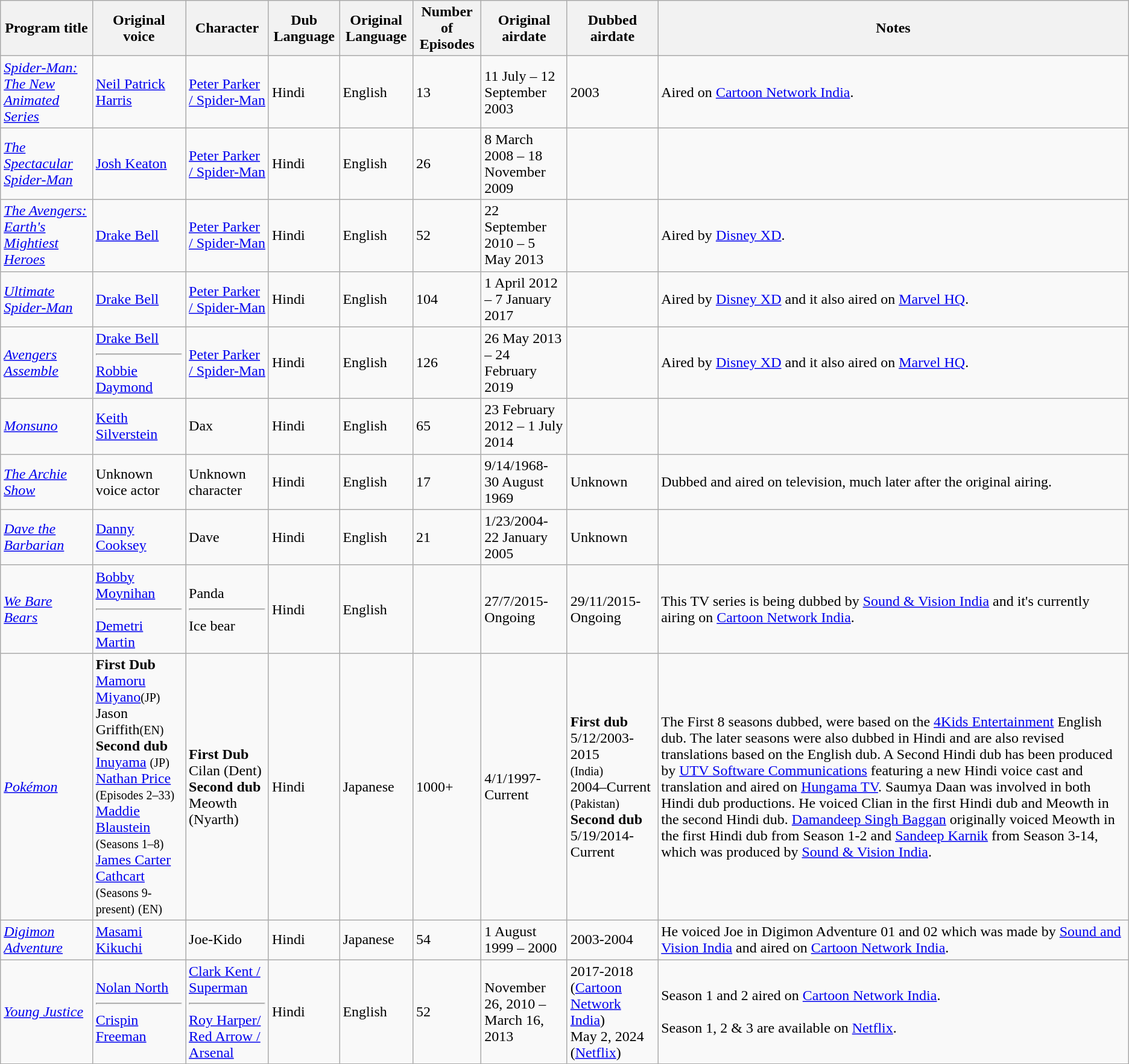<table class="wikitable">
<tr>
<th>Program title</th>
<th>Original voice</th>
<th>Character</th>
<th>Dub Language</th>
<th>Original Language</th>
<th>Number of Episodes</th>
<th>Original airdate</th>
<th>Dubbed airdate</th>
<th>Notes</th>
</tr>
<tr>
<td><em><a href='#'>Spider-Man: The New Animated Series</a></em></td>
<td><a href='#'>Neil Patrick Harris</a></td>
<td><a href='#'>Peter Parker / Spider-Man</a></td>
<td>Hindi</td>
<td>English</td>
<td>13</td>
<td>11 July – 12 September 2003</td>
<td>2003</td>
<td>Aired on <a href='#'>Cartoon Network India</a>.</td>
</tr>
<tr>
<td><a href='#'><em>The Spectacular Spider-Man</em></a></td>
<td><a href='#'>Josh Keaton</a></td>
<td><a href='#'>Peter Parker / Spider-Man</a></td>
<td>Hindi</td>
<td>English</td>
<td>26</td>
<td>8 March 2008 – 18 November 2009</td>
<td></td>
<td></td>
</tr>
<tr>
<td><em><a href='#'>The Avengers: Earth's Mightiest Heroes</a></em></td>
<td><a href='#'>Drake Bell</a></td>
<td><a href='#'>Peter Parker / Spider-Man</a></td>
<td>Hindi</td>
<td>English</td>
<td>52</td>
<td>22 September 2010 – 5 May 2013</td>
<td></td>
<td>Aired by <a href='#'>Disney XD</a>.</td>
</tr>
<tr>
<td><a href='#'><em>Ultimate Spider-Man</em></a></td>
<td><a href='#'>Drake Bell</a></td>
<td><a href='#'>Peter Parker / Spider-Man</a></td>
<td>Hindi</td>
<td>English</td>
<td>104</td>
<td>1 April 2012 – 7 January 2017</td>
<td></td>
<td>Aired by <a href='#'>Disney XD</a> and it also aired on <a href='#'>Marvel HQ</a>.</td>
</tr>
<tr>
<td><a href='#'><em>Avengers Assemble</em></a></td>
<td><a href='#'>Drake Bell</a><hr><a href='#'>Robbie Daymond</a></td>
<td><a href='#'>Peter Parker / Spider-Man</a></td>
<td>Hindi</td>
<td>English</td>
<td>126</td>
<td>26 May 2013 – 24 February 2019</td>
<td></td>
<td>Aired by <a href='#'>Disney XD</a> and it also aired on <a href='#'>Marvel HQ</a>.</td>
</tr>
<tr>
<td><em><a href='#'>Monsuno</a></em></td>
<td><a href='#'>Keith Silverstein</a></td>
<td>Dax</td>
<td>Hindi</td>
<td>English</td>
<td>65</td>
<td>23 February 2012 – 1 July 2014</td>
<td></td>
<td></td>
</tr>
<tr>
<td><em><a href='#'>The Archie Show</a></em></td>
<td>Unknown voice actor</td>
<td>Unknown character</td>
<td>Hindi</td>
<td>English</td>
<td>17</td>
<td>9/14/1968-<br>30 August 1969</td>
<td>Unknown</td>
<td>Dubbed and aired on television, much later after the original airing.</td>
</tr>
<tr>
<td><em><a href='#'>Dave the Barbarian</a></em></td>
<td><a href='#'>Danny Cooksey</a></td>
<td>Dave</td>
<td>Hindi</td>
<td>English</td>
<td>21</td>
<td>1/23/2004-<br>22 January 2005</td>
<td>Unknown</td>
<td></td>
</tr>
<tr>
<td><em><a href='#'>We Bare Bears</a></em></td>
<td><a href='#'>Bobby Moynihan</a> <hr> <a href='#'>Demetri Martin</a></td>
<td>Panda <hr> Ice bear</td>
<td>Hindi</td>
<td>English</td>
<td></td>
<td>27/7/2015- Ongoing</td>
<td>29/11/2015- Ongoing</td>
<td>This TV series is being dubbed by <a href='#'>Sound & Vision India</a> and it's currently airing on <a href='#'>Cartoon Network India</a>.</td>
</tr>
<tr>
<td><a href='#'><em>Pokémon</em></a></td>
<td><strong>First Dub</strong><br><a href='#'>Mamoru Miyano</a><small>(JP)</small><br> Jason Griffith<small>(EN)</small><br><strong>Second dub</strong> <a href='#'>Inuyama</a> <small> (JP)</small> <br> <a href='#'>Nathan Price</a> <small>(Episodes 2–33)</small> <br> <a href='#'>Maddie Blaustein</a> <small>(Seasons 1–8)</small> <br> <a href='#'>James Carter Cathcart</a> <small>(Seasons 9-present)</small> <small>(EN)</small></td>
<td><strong>First Dub</strong><br>Cilan (Dent)<br><strong>Second dub</strong> Meowth (Nyarth) <br></td>
<td>Hindi</td>
<td>Japanese</td>
<td>1000+</td>
<td>4/1/1997-Current</td>
<td><strong>First dub</strong> 5/12/2003-2015<br><small>(India)</small><br>2004–Current<br><small>(Pakistan)</small> <br> <strong>Second dub</strong> 5/19/2014-Current</td>
<td>The First 8 seasons dubbed, were based on the <a href='#'>4Kids Entertainment</a> English dub. The later seasons were also dubbed in Hindi and are also revised translations based on the English dub. A Second Hindi dub has been produced by <a href='#'>UTV Software Communications</a> featuring a new Hindi voice cast and translation and aired on <a href='#'>Hungama TV</a>. Saumya Daan was involved in both Hindi dub productions. He voiced Clian in the first Hindi dub and Meowth in the second Hindi dub. <a href='#'>Damandeep Singh Baggan</a> originally voiced Meowth in the first Hindi dub from Season 1-2 and <a href='#'>Sandeep Karnik</a> from Season 3-14, which was produced by <a href='#'>Sound & Vision India</a>.</td>
</tr>
<tr>
<td><em><a href='#'>Digimon Adventure</a></em></td>
<td><a href='#'>Masami Kikuchi</a></td>
<td>Joe-Kido</td>
<td>Hindi</td>
<td>Japanese</td>
<td>54</td>
<td>1 August 1999 – 2000</td>
<td>2003-2004</td>
<td>He voiced Joe in Digimon Adventure 01 and 02 which was made by <a href='#'>Sound and Vision India</a> and aired on <a href='#'>Cartoon Network India</a>.</td>
</tr>
<tr>
<td><em><a href='#'>Young Justice</a></em></td>
<td><a href='#'>Nolan North</a><hr><a href='#'>Crispin Freeman</a></td>
<td><a href='#'>Clark Kent / Superman</a><hr><a href='#'>Roy Harper/ Red Arrow / Arsenal</a></td>
<td>Hindi</td>
<td>English</td>
<td>52</td>
<td>November 26, 2010 – March 16, 2013</td>
<td>2017-2018 (<a href='#'>Cartoon Network India</a>)<br>May 2, 2024 (<a href='#'>Netflix</a>)</td>
<td>Season 1 and 2 aired on <a href='#'>Cartoon Network India</a>.<br><br>Season 1, 2 & 3 are available on <a href='#'>Netflix</a>.</td>
</tr>
</table>
